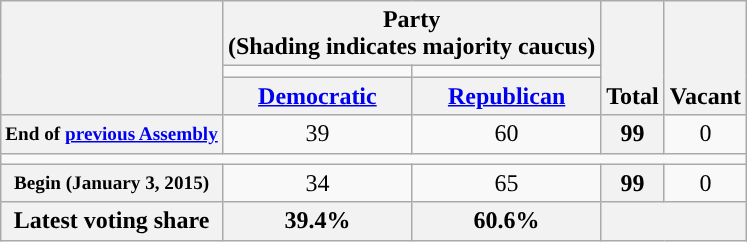<table class=wikitable style="text-align:center">
<tr style="vertical-align:bottom;">
<th rowspan=3></th>
<th colspan=2>Party <div>(Shading indicates majority caucus)</div></th>
<th rowspan=3>Total</th>
<th rowspan=3>Vacant</th>
</tr>
<tr style="height:5px">
<td style="background-color:"></td>
<td style="background-color:"></td>
</tr>
<tr>
<th><a href='#'>Democratic</a></th>
<th><a href='#'>Republican</a></th>
</tr>
<tr>
<th nowrap style="font-size:80%">End of <a href='#'>previous Assembly</a></th>
<td>39</td>
<td>60</td>
<th>99</th>
<td>0</td>
</tr>
<tr>
<td colspan=5></td>
</tr>
<tr>
<th nowrap style="font-size:80%">Begin (January 3, 2015)</th>
<td>34</td>
<td>65</td>
<th>99</th>
<td>0</td>
</tr>
<tr>
<th>Latest voting share</th>
<th>39.4%</th>
<th>60.6%</th>
<th colspan=2></th>
</tr>
</table>
